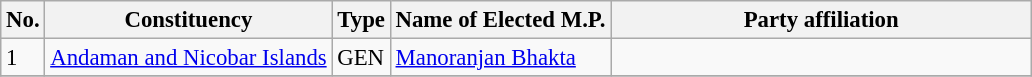<table class="wikitable" style="font-size:95%;">
<tr>
<th>No.</th>
<th>Constituency</th>
<th>Type</th>
<th>Name of Elected M.P.</th>
<th colspan="2" style="width:18em">Party affiliation</th>
</tr>
<tr>
<td>1</td>
<td><a href='#'>Andaman and Nicobar Islands</a></td>
<td>GEN</td>
<td><a href='#'>Manoranjan Bhakta</a></td>
<td></td>
</tr>
<tr>
</tr>
</table>
